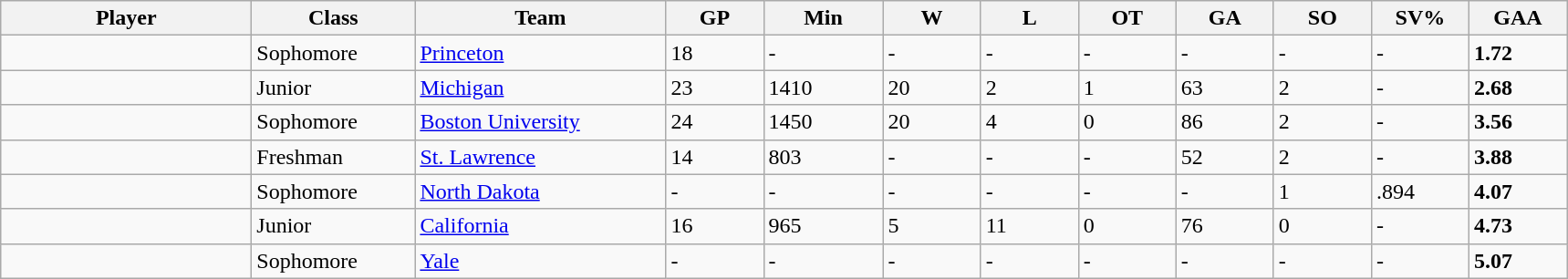<table class="wikitable sortable">
<tr>
<th style="width: 11em;">Player</th>
<th style="width: 7em;">Class</th>
<th style="width: 11em;">Team</th>
<th style="width: 4em;">GP</th>
<th style="width: 5em;">Min</th>
<th style="width: 4em;">W</th>
<th style="width: 4em;">L</th>
<th style="width: 4em;">OT</th>
<th style="width: 4em;">GA</th>
<th style="width: 4em;">SO</th>
<th style="width: 4em;">SV%</th>
<th style="width: 4em;">GAA</th>
</tr>
<tr>
<td></td>
<td>Sophomore</td>
<td><a href='#'>Princeton</a></td>
<td>18</td>
<td>-</td>
<td>-</td>
<td>-</td>
<td>-</td>
<td>-</td>
<td>-</td>
<td>-</td>
<td><strong>1.72</strong></td>
</tr>
<tr>
<td></td>
<td>Junior</td>
<td><a href='#'>Michigan</a></td>
<td>23</td>
<td>1410</td>
<td>20</td>
<td>2</td>
<td>1</td>
<td>63</td>
<td>2</td>
<td>-</td>
<td><strong>2.68</strong></td>
</tr>
<tr>
<td></td>
<td>Sophomore</td>
<td><a href='#'>Boston University</a></td>
<td>24</td>
<td>1450</td>
<td>20</td>
<td>4</td>
<td>0</td>
<td>86</td>
<td>2</td>
<td>-</td>
<td><strong>3.56</strong></td>
</tr>
<tr>
<td></td>
<td>Freshman</td>
<td><a href='#'>St. Lawrence</a></td>
<td>14</td>
<td>803</td>
<td>-</td>
<td>-</td>
<td>-</td>
<td>52</td>
<td>2</td>
<td>-</td>
<td><strong>3.88</strong></td>
</tr>
<tr>
<td></td>
<td>Sophomore</td>
<td><a href='#'>North Dakota</a></td>
<td>-</td>
<td>-</td>
<td>-</td>
<td>-</td>
<td>-</td>
<td>-</td>
<td>1</td>
<td>.894</td>
<td><strong>4.07</strong></td>
</tr>
<tr>
<td></td>
<td>Junior</td>
<td><a href='#'>California</a></td>
<td>16</td>
<td>965</td>
<td>5</td>
<td>11</td>
<td>0</td>
<td>76</td>
<td>0</td>
<td>-</td>
<td><strong>4.73</strong></td>
</tr>
<tr>
<td></td>
<td>Sophomore</td>
<td><a href='#'>Yale</a></td>
<td>-</td>
<td>-</td>
<td>-</td>
<td>-</td>
<td>-</td>
<td>-</td>
<td>-</td>
<td>-</td>
<td><strong>5.07</strong></td>
</tr>
</table>
